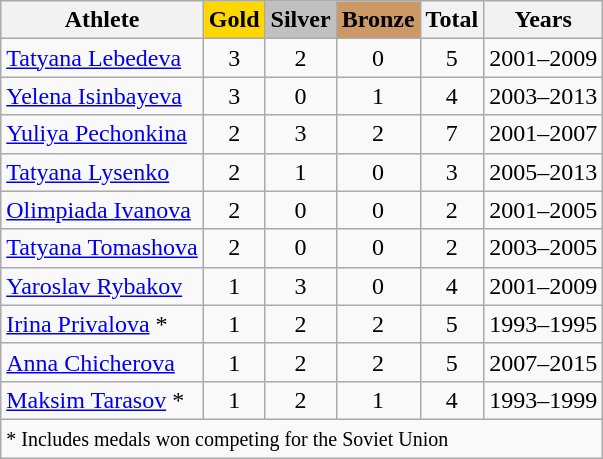<table class="wikitable" style="text-align:center">
<tr>
<th>Athlete</th>
<th style="background-color: gold;">Gold</th>
<th style="background-color: silver;">Silver</th>
<th style="background-color: #cc9966;">Bronze</th>
<th>Total</th>
<th>Years</th>
</tr>
<tr>
<td align="left"><a href='#'>Tatyana Lebedeva</a></td>
<td>3</td>
<td>2</td>
<td>0</td>
<td>5</td>
<td>2001–2009</td>
</tr>
<tr>
<td align="left"><a href='#'>Yelena Isinbayeva</a></td>
<td>3</td>
<td>0</td>
<td>1</td>
<td>4</td>
<td>2003–2013</td>
</tr>
<tr>
<td align="left"><a href='#'>Yuliya Pechonkina</a></td>
<td>2</td>
<td>3</td>
<td>2</td>
<td>7</td>
<td>2001–2007</td>
</tr>
<tr>
<td align="left"><a href='#'>Tatyana Lysenko</a></td>
<td>2</td>
<td>1</td>
<td>0</td>
<td>3</td>
<td>2005–2013</td>
</tr>
<tr>
<td align="left"><a href='#'>Olimpiada Ivanova</a></td>
<td>2</td>
<td>0</td>
<td>0</td>
<td>2</td>
<td>2001–2005</td>
</tr>
<tr>
<td align="left"><a href='#'>Tatyana Tomashova</a></td>
<td>2</td>
<td>0</td>
<td>0</td>
<td>2</td>
<td>2003–2005</td>
</tr>
<tr>
<td align="left"><a href='#'>Yaroslav Rybakov</a></td>
<td>1</td>
<td>3</td>
<td>0</td>
<td>4</td>
<td>2001–2009</td>
</tr>
<tr>
<td align="left"><a href='#'>Irina Privalova</a> *</td>
<td>1</td>
<td>2</td>
<td>2</td>
<td>5</td>
<td>1993–1995</td>
</tr>
<tr>
<td align="left"><a href='#'>Anna Chicherova</a></td>
<td>1</td>
<td>2</td>
<td>2</td>
<td>5</td>
<td>2007–2015</td>
</tr>
<tr>
<td align="left"><a href='#'>Maksim Tarasov</a> *</td>
<td>1</td>
<td>2</td>
<td>1</td>
<td>4</td>
<td>1993–1999</td>
</tr>
<tr>
<td colspan="6" align="left"><small>* Includes medals won competing for the Soviet Union</small></td>
</tr>
</table>
